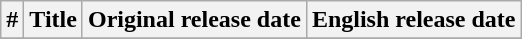<table class="wikitable">
<tr>
<th>#</th>
<th>Title</th>
<th>Original release date</th>
<th>English release date</th>
</tr>
<tr>
</tr>
</table>
